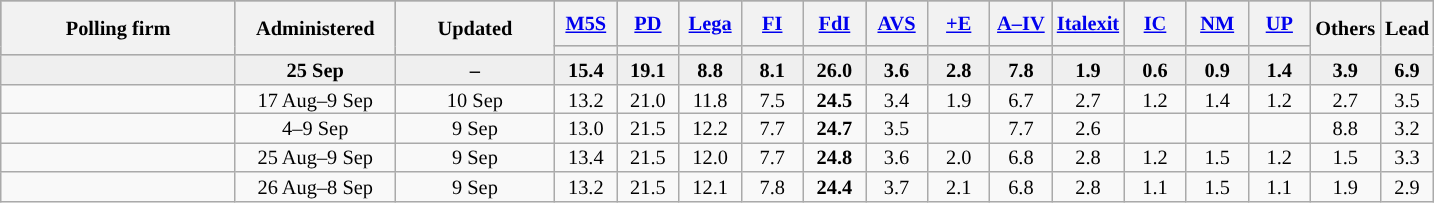<table class="wikitable mw-collapsible" style="text-align:center;font-size:85%;line-height:13px">
<tr style="height:30px; background-color:#8B8B8B">
<th rowspan="2" style="width:150px;">Polling firm</th>
<th rowspan="2" style="width:100px;">Administered</th>
<th rowspan="2" style="width:100px;">Updated</th>
<th style="width:35px;"><a href='#'>M5S</a></th>
<th style="width:35px;"><a href='#'>PD</a></th>
<th style="width:35px;"><a href='#'>Lega</a></th>
<th style="width:35px;"><a href='#'>FI</a></th>
<th style="width:35px;"><a href='#'>FdI</a></th>
<th style="width:35px;"><a href='#'>AVS</a></th>
<th style="width:35px;"><a href='#'>+E</a></th>
<th style="width:35px;"><a href='#'>A–IV</a></th>
<th style="width:35px;"><a href='#'>Italexit</a></th>
<th style="width:35px;"><a href='#'>IC</a></th>
<th style="width:35px;"><a href='#'>NM</a></th>
<th style="width:35px;"><a href='#'>UP</a></th>
<th rowspan="2" style="width:35px;">Others</th>
<th rowspan="2" style="width:25px;">Lead</th>
</tr>
<tr>
<th style="background:"></th>
<th style="background:"></th>
<th style="background:"></th>
<th style="background:"></th>
<th style="background:"></th>
<th style="background:"></th>
<th style="background:"></th>
<th style="background:"></th>
<th style="background:"></th>
<th style="background:"></th>
<th style="background:"></th>
<th style="background:"></th>
</tr>
<tr style="background:#EFEFEF; font-weight:bold;">
<td></td>
<td>25 Sep</td>
<td>–</td>
<td>15.4</td>
<td>19.1</td>
<td>8.8</td>
<td>8.1</td>
<td><strong>26.0</strong></td>
<td>3.6</td>
<td>2.8</td>
<td>7.8</td>
<td>1.9</td>
<td>0.6</td>
<td>0.9</td>
<td>1.4</td>
<td>3.9</td>
<td style="background:">6.9</td>
</tr>
<tr>
<td></td>
<td>17 Aug–9 Sep</td>
<td>10 Sep</td>
<td>13.2</td>
<td>21.0</td>
<td>11.8</td>
<td>7.5</td>
<td><strong>24.5</strong></td>
<td>3.4</td>
<td>1.9</td>
<td>6.7</td>
<td>2.7</td>
<td>1.2</td>
<td>1.4</td>
<td>1.2</td>
<td>2.7</td>
<td style="background:">3.5</td>
</tr>
<tr>
<td></td>
<td>4–9 Sep</td>
<td>9 Sep</td>
<td>13.0</td>
<td>21.5</td>
<td>12.2</td>
<td>7.7</td>
<td><strong>24.7</strong></td>
<td>3.5</td>
<td></td>
<td>7.7</td>
<td>2.6</td>
<td></td>
<td></td>
<td></td>
<td>8.8</td>
<td style="background:">3.2</td>
</tr>
<tr>
<td></td>
<td>25 Aug–9 Sep</td>
<td>9 Sep</td>
<td>13.4</td>
<td>21.5</td>
<td>12.0</td>
<td>7.7</td>
<td><strong>24.8</strong></td>
<td>3.6</td>
<td>2.0</td>
<td>6.8</td>
<td>2.8</td>
<td>1.2</td>
<td>1.5</td>
<td>1.2</td>
<td>1.5</td>
<td style="background:">3.3</td>
</tr>
<tr>
<td></td>
<td>26 Aug–8 Sep</td>
<td>9 Sep</td>
<td>13.2</td>
<td>21.5</td>
<td>12.1</td>
<td>7.8</td>
<td><strong>24.4</strong></td>
<td>3.7</td>
<td>2.1</td>
<td>6.8</td>
<td>2.8</td>
<td>1.1</td>
<td>1.5</td>
<td>1.1</td>
<td>1.9</td>
<td style="background:">2.9</td>
</tr>
</table>
